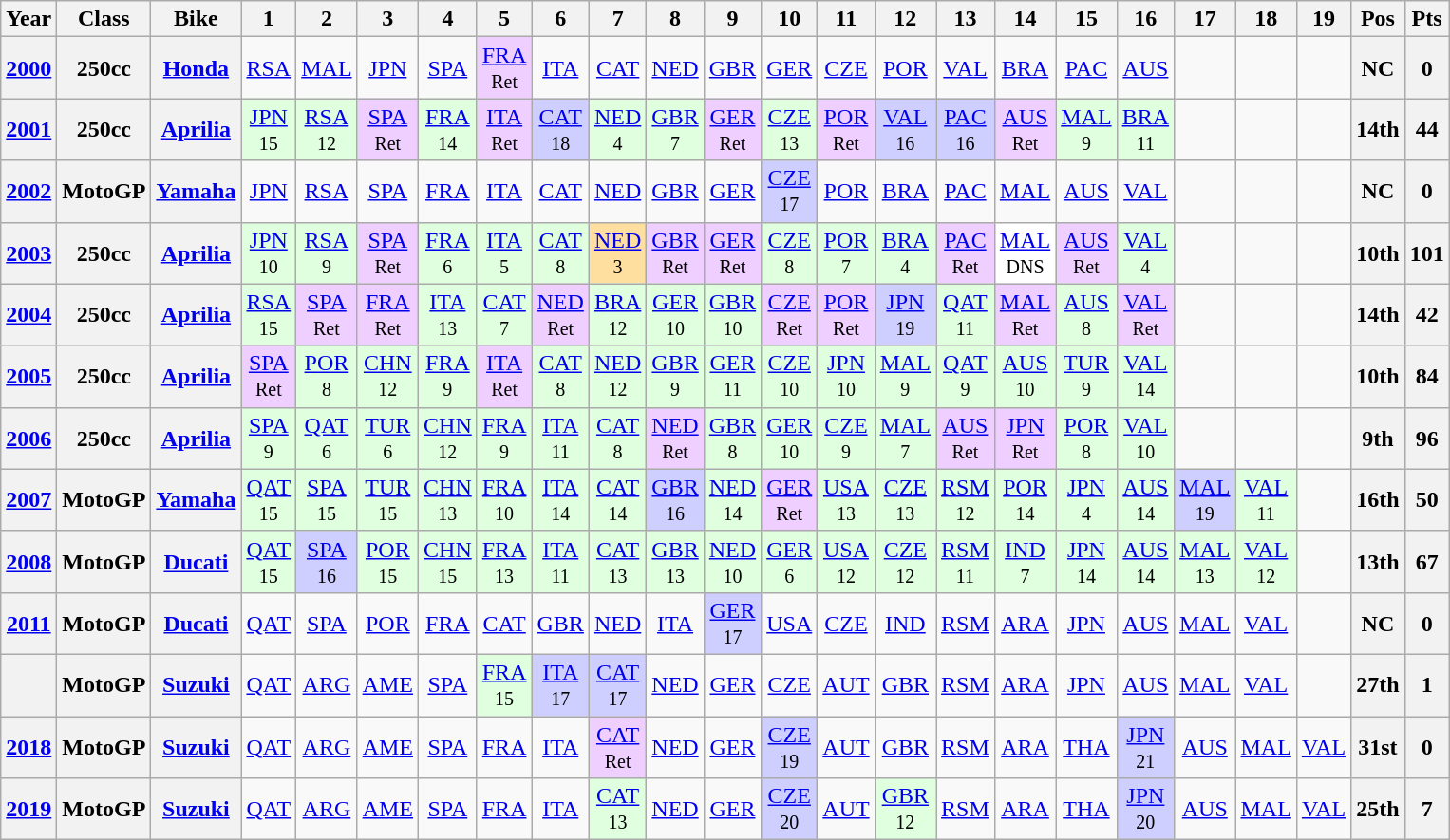<table class="wikitable" style="text-align:center">
<tr>
<th>Year</th>
<th>Class</th>
<th>Bike</th>
<th>1</th>
<th>2</th>
<th>3</th>
<th>4</th>
<th>5</th>
<th>6</th>
<th>7</th>
<th>8</th>
<th>9</th>
<th>10</th>
<th>11</th>
<th>12</th>
<th>13</th>
<th>14</th>
<th>15</th>
<th>16</th>
<th>17</th>
<th>18</th>
<th>19</th>
<th>Pos</th>
<th>Pts</th>
</tr>
<tr>
<th align="left"><a href='#'>2000</a></th>
<th align="left">250cc</th>
<th align="left"><a href='#'>Honda</a></th>
<td><a href='#'>RSA</a></td>
<td><a href='#'>MAL</a></td>
<td><a href='#'>JPN</a></td>
<td><a href='#'>SPA</a></td>
<td style="background:#EFCFFF;"><a href='#'>FRA</a><br><small>Ret</small></td>
<td><a href='#'>ITA</a></td>
<td><a href='#'>CAT</a></td>
<td><a href='#'>NED</a></td>
<td><a href='#'>GBR</a></td>
<td><a href='#'>GER</a></td>
<td><a href='#'>CZE</a></td>
<td><a href='#'>POR</a></td>
<td><a href='#'>VAL</a></td>
<td><a href='#'>BRA</a></td>
<td><a href='#'>PAC</a></td>
<td><a href='#'>AUS</a></td>
<td></td>
<td></td>
<td></td>
<th>NC</th>
<th>0</th>
</tr>
<tr>
<th align="left"><a href='#'>2001</a></th>
<th align="left">250cc</th>
<th align="left"><a href='#'>Aprilia</a></th>
<td style="background:#DFFFDF;"><a href='#'>JPN</a><br><small>15</small></td>
<td style="background:#DFFFDF;"><a href='#'>RSA</a><br><small>12</small></td>
<td style="background:#EFCFFF;"><a href='#'>SPA</a><br><small>Ret</small></td>
<td style="background:#DFFFDF;"><a href='#'>FRA</a><br><small>14</small></td>
<td style="background:#EFCFFF;"><a href='#'>ITA</a><br><small>Ret</small></td>
<td style="background:#CFCFFF;"><a href='#'>CAT</a><br><small>18</small></td>
<td style="background:#DFFFDF;"><a href='#'>NED</a><br><small>4</small></td>
<td style="background:#DFFFDF;"><a href='#'>GBR</a><br><small>7</small></td>
<td style="background:#EFCFFF;"><a href='#'>GER</a><br><small>Ret</small></td>
<td style="background:#DFFFDF;"><a href='#'>CZE</a><br><small>13</small></td>
<td style="background:#EFCFFF;"><a href='#'>POR</a><br><small>Ret</small></td>
<td style="background:#CFCFFF;"><a href='#'>VAL</a><br><small>16</small></td>
<td style="background:#CFCFFF;"><a href='#'>PAC</a><br><small>16</small></td>
<td style="background:#EFCFFF;"><a href='#'>AUS</a><br><small>Ret</small></td>
<td style="background:#DFFFDF;"><a href='#'>MAL</a><br><small>9</small></td>
<td style="background:#DFFFDF;"><a href='#'>BRA</a><br><small>11</small></td>
<td></td>
<td></td>
<td></td>
<th>14th</th>
<th>44</th>
</tr>
<tr>
<th align="left"><a href='#'>2002</a></th>
<th align="left">MotoGP</th>
<th align="left"><a href='#'>Yamaha</a></th>
<td><a href='#'>JPN</a></td>
<td><a href='#'>RSA</a></td>
<td><a href='#'>SPA</a></td>
<td><a href='#'>FRA</a></td>
<td><a href='#'>ITA</a></td>
<td><a href='#'>CAT</a></td>
<td><a href='#'>NED</a></td>
<td><a href='#'>GBR</a></td>
<td><a href='#'>GER</a></td>
<td style="background:#CFCFFF;"><a href='#'>CZE</a><br><small>17</small></td>
<td><a href='#'>POR</a></td>
<td><a href='#'>BRA</a></td>
<td><a href='#'>PAC</a></td>
<td><a href='#'>MAL</a></td>
<td><a href='#'>AUS</a></td>
<td><a href='#'>VAL</a></td>
<td></td>
<td></td>
<td></td>
<th>NC</th>
<th>0</th>
</tr>
<tr>
<th align="left"><a href='#'>2003</a></th>
<th align="left">250cc</th>
<th align="left"><a href='#'>Aprilia</a></th>
<td style="background:#DFFFDF;"><a href='#'>JPN</a><br><small>10</small></td>
<td style="background:#DFFFDF;"><a href='#'>RSA</a><br><small>9</small></td>
<td style="background:#EFCFFF;"><a href='#'>SPA</a><br><small>Ret</small></td>
<td style="background:#DFFFDF;"><a href='#'>FRA</a><br><small>6</small></td>
<td style="background:#DFFFDF;"><a href='#'>ITA</a><br><small>5</small></td>
<td style="background:#DFFFDF;"><a href='#'>CAT</a><br><small>8</small></td>
<td style="background:#FFDF9F;"><a href='#'>NED</a><br><small>3</small></td>
<td style="background:#EFCFFF;"><a href='#'>GBR</a><br><small>Ret</small></td>
<td style="background:#EFCFFF;"><a href='#'>GER</a><br><small>Ret</small></td>
<td style="background:#DFFFDF;"><a href='#'>CZE</a><br><small>8</small></td>
<td style="background:#DFFFDF;"><a href='#'>POR</a><br><small>7</small></td>
<td style="background:#DFFFDF;"><a href='#'>BRA</a><br><small>4</small></td>
<td style="background:#EFCFFF;"><a href='#'>PAC</a><br><small>Ret</small></td>
<td style="background:#FFFFFF;"><a href='#'>MAL</a><br><small>DNS</small></td>
<td style="background:#EFCFFF;"><a href='#'>AUS</a><br><small>Ret</small></td>
<td style="background:#DFFFDF;"><a href='#'>VAL</a><br><small>4</small></td>
<td></td>
<td></td>
<td></td>
<th>10th</th>
<th>101</th>
</tr>
<tr>
<th align="left"><a href='#'>2004</a></th>
<th align="left">250cc</th>
<th align="left"><a href='#'>Aprilia</a></th>
<td style="background:#DFFFDF;"><a href='#'>RSA</a><br><small>15</small></td>
<td style="background:#EFCFFF;"><a href='#'>SPA</a><br><small>Ret</small></td>
<td style="background:#EFCFFF;"><a href='#'>FRA</a><br><small>Ret</small></td>
<td style="background:#DFFFDF;"><a href='#'>ITA</a><br><small>13</small></td>
<td style="background:#DFFFDF;"><a href='#'>CAT</a><br><small>7</small></td>
<td style="background:#EFCFFF;"><a href='#'>NED</a><br><small>Ret</small></td>
<td style="background:#DFFFDF;"><a href='#'>BRA</a><br><small>12</small></td>
<td style="background:#DFFFDF;"><a href='#'>GER</a><br><small>10</small></td>
<td style="background:#DFFFDF;"><a href='#'>GBR</a><br><small>10</small></td>
<td style="background:#EFCFFF;"><a href='#'>CZE</a><br><small>Ret</small></td>
<td style="background:#EFCFFF;"><a href='#'>POR</a><br><small>Ret</small></td>
<td style="background:#CFCFFF;"><a href='#'>JPN</a><br><small>19</small></td>
<td style="background:#DFFFDF;"><a href='#'>QAT</a><br><small>11</small></td>
<td style="background:#EFCFFF;"><a href='#'>MAL</a><br><small>Ret</small></td>
<td style="background:#DFFFDF;"><a href='#'>AUS</a><br><small>8</small></td>
<td style="background:#EFCFFF;"><a href='#'>VAL</a><br><small>Ret</small></td>
<td></td>
<td></td>
<td></td>
<th>14th</th>
<th>42</th>
</tr>
<tr>
<th align="left"><a href='#'>2005</a></th>
<th align="left">250cc</th>
<th align="left"><a href='#'>Aprilia</a></th>
<td style="background:#EFCFFF;"><a href='#'>SPA</a><br><small>Ret</small></td>
<td style="background:#DFFFDF;"><a href='#'>POR</a><br><small>8</small></td>
<td style="background:#DFFFDF;"><a href='#'>CHN</a><br><small>12</small></td>
<td style="background:#DFFFDF;"><a href='#'>FRA</a><br><small>9</small></td>
<td style="background:#EFCFFF;"><a href='#'>ITA</a><br><small>Ret</small></td>
<td style="background:#DFFFDF;"><a href='#'>CAT</a><br><small>8</small></td>
<td style="background:#DFFFDF;"><a href='#'>NED</a><br><small>12</small></td>
<td style="background:#DFFFDF;"><a href='#'>GBR</a><br><small>9</small></td>
<td style="background:#DFFFDF;"><a href='#'>GER</a><br><small>11</small></td>
<td style="background:#DFFFDF;"><a href='#'>CZE</a><br><small>10</small></td>
<td style="background:#DFFFDF;"><a href='#'>JPN</a><br><small>10</small></td>
<td style="background:#DFFFDF;"><a href='#'>MAL</a><br><small>9</small></td>
<td style="background:#DFFFDF;"><a href='#'>QAT</a><br><small>9</small></td>
<td style="background:#DFFFDF;"><a href='#'>AUS</a><br><small>10</small></td>
<td style="background:#DFFFDF;"><a href='#'>TUR</a><br><small>9</small></td>
<td style="background:#DFFFDF;"><a href='#'>VAL</a><br><small>14</small></td>
<td></td>
<td></td>
<td></td>
<th>10th</th>
<th>84</th>
</tr>
<tr>
<th align="left"><a href='#'>2006</a></th>
<th align="left">250cc</th>
<th align="left"><a href='#'>Aprilia</a></th>
<td style="background:#DFFFDF;"><a href='#'>SPA</a><br><small>9</small></td>
<td style="background:#DFFFDF;"><a href='#'>QAT</a><br><small>6</small></td>
<td style="background:#DFFFDF;"><a href='#'>TUR</a><br><small>6</small></td>
<td style="background:#DFFFDF;"><a href='#'>CHN</a><br><small>12</small></td>
<td style="background:#DFFFDF;"><a href='#'>FRA</a><br><small>9</small></td>
<td style="background:#DFFFDF;"><a href='#'>ITA</a><br><small>11</small></td>
<td style="background:#DFFFDF;"><a href='#'>CAT</a><br><small>8</small></td>
<td style="background:#EFCFFF;"><a href='#'>NED</a><br><small>Ret</small></td>
<td style="background:#DFFFDF;"><a href='#'>GBR</a><br><small>8</small></td>
<td style="background:#DFFFDF;"><a href='#'>GER</a><br><small>10</small></td>
<td style="background:#DFFFDF;"><a href='#'>CZE</a><br><small>9</small></td>
<td style="background:#DFFFDF;"><a href='#'>MAL</a><br><small>7</small></td>
<td style="background:#EFCFFF;"><a href='#'>AUS</a><br><small>Ret</small></td>
<td style="background:#EFCFFF;"><a href='#'>JPN</a><br><small>Ret</small></td>
<td style="background:#DFFFDF;"><a href='#'>POR</a><br><small>8</small></td>
<td style="background:#DFFFDF;"><a href='#'>VAL</a><br><small>10</small></td>
<td></td>
<td></td>
<td></td>
<th>9th</th>
<th>96</th>
</tr>
<tr>
<th align="left"><a href='#'>2007</a></th>
<th align="left">MotoGP</th>
<th align="left"><a href='#'>Yamaha</a></th>
<td style="background:#DFFFDF;"><a href='#'>QAT</a><br><small>15</small></td>
<td style="background:#DFFFDF;"><a href='#'>SPA</a><br><small>15</small></td>
<td style="background:#DFFFDF;"><a href='#'>TUR</a><br><small>15</small></td>
<td style="background:#DFFFDF;"><a href='#'>CHN</a><br><small>13</small></td>
<td style="background:#DFFFDF;"><a href='#'>FRA</a><br><small>10</small></td>
<td style="background:#DFFFDF;"><a href='#'>ITA</a><br><small>14</small></td>
<td style="background:#DFFFDF;"><a href='#'>CAT</a><br><small>14</small></td>
<td style="background:#CFCFFF;"><a href='#'>GBR</a><br><small>16</small></td>
<td style="background:#DFFFDF;"><a href='#'>NED</a><br><small>14</small></td>
<td style="background:#EFCFFF;"><a href='#'>GER</a><br><small>Ret</small></td>
<td style="background:#DFFFDF;"><a href='#'>USA</a><br><small>13</small></td>
<td style="background:#DFFFDF;"><a href='#'>CZE</a><br><small>13</small></td>
<td style="background:#DFFFDF;"><a href='#'>RSM</a><br><small>12</small></td>
<td style="background:#DFFFDF;"><a href='#'>POR</a><br><small>14</small></td>
<td style="background:#DFFFDF;"><a href='#'>JPN</a><br><small>4</small></td>
<td style="background:#DFFFDF;"><a href='#'>AUS</a><br><small>14</small></td>
<td style="background:#CFCFFF;"><a href='#'>MAL</a><br><small>19</small></td>
<td style="background:#DFFFDF;"><a href='#'>VAL</a><br><small>11</small></td>
<td></td>
<th>16th</th>
<th>50</th>
</tr>
<tr>
<th align="left"><a href='#'>2008</a></th>
<th align="left">MotoGP</th>
<th align="left"><a href='#'>Ducati</a></th>
<td style="background:#DFFFDF;"><a href='#'>QAT</a><br><small>15</small></td>
<td style="background:#CFCFFF;"><a href='#'>SPA</a><br><small>16</small></td>
<td style="background:#DFFFDF;"><a href='#'>POR</a><br><small>15</small></td>
<td style="background:#DFFFDF;"><a href='#'>CHN</a><br><small>15</small></td>
<td style="background:#DFFFDF;"><a href='#'>FRA</a><br><small>13</small></td>
<td style="background:#DFFFDF;"><a href='#'>ITA</a><br><small>11</small></td>
<td style="background:#DFFFDF;"><a href='#'>CAT</a><br><small>13</small></td>
<td style="background:#DFFFDF;"><a href='#'>GBR</a><br><small>13</small></td>
<td style="background:#DFFFDF;"><a href='#'>NED</a><br><small>10</small></td>
<td style="background:#DFFFDF;"><a href='#'>GER</a><br><small>6</small></td>
<td style="background:#DFFFDF;"><a href='#'>USA</a><br><small>12</small></td>
<td style="background:#DFFFDF;"><a href='#'>CZE</a><br><small>12</small></td>
<td style="background:#DFFFDF;"><a href='#'>RSM</a><br><small>11</small></td>
<td style="background:#DFFFDF;"><a href='#'>IND</a><br><small>7</small></td>
<td style="background:#DFFFDF;"><a href='#'>JPN</a><br><small>14</small></td>
<td style="background:#DFFFDF;"><a href='#'>AUS</a><br><small>14</small></td>
<td style="background:#DFFFDF;"><a href='#'>MAL</a><br><small>13</small></td>
<td style="background:#DFFFDF;"><a href='#'>VAL</a><br><small>12</small></td>
<td></td>
<th>13th</th>
<th>67</th>
</tr>
<tr>
<th align="left"><a href='#'>2011</a></th>
<th align="left">MotoGP</th>
<th align="left"><a href='#'>Ducati</a></th>
<td><a href='#'>QAT</a></td>
<td><a href='#'>SPA</a></td>
<td><a href='#'>POR</a></td>
<td><a href='#'>FRA</a></td>
<td><a href='#'>CAT</a></td>
<td><a href='#'>GBR</a></td>
<td><a href='#'>NED</a></td>
<td><a href='#'>ITA</a></td>
<td style="background:#CFCFFF;"><a href='#'>GER</a><br><small>17</small></td>
<td><a href='#'>USA</a></td>
<td><a href='#'>CZE</a></td>
<td><a href='#'>IND</a></td>
<td><a href='#'>RSM</a></td>
<td><a href='#'>ARA</a></td>
<td><a href='#'>JPN</a></td>
<td><a href='#'>AUS</a></td>
<td><a href='#'>MAL</a></td>
<td><a href='#'>VAL</a></td>
<td></td>
<th>NC</th>
<th>0</th>
</tr>
<tr>
<th align="left"></th>
<th align="left">MotoGP</th>
<th align="left"><a href='#'>Suzuki</a></th>
<td><a href='#'>QAT</a><br><small></small></td>
<td><a href='#'>ARG</a><br><small></small></td>
<td><a href='#'>AME</a><br><small></small></td>
<td><a href='#'>SPA</a></td>
<td style="background:#DFFFDF;"><a href='#'>FRA</a><br><small>15</small></td>
<td style="background:#CFCFFF;"><a href='#'>ITA</a><br><small>17</small></td>
<td style="background:#CFCFFF;"><a href='#'>CAT</a><br><small>17</small></td>
<td><a href='#'>NED</a></td>
<td><a href='#'>GER</a></td>
<td><a href='#'>CZE</a></td>
<td><a href='#'>AUT</a></td>
<td><a href='#'>GBR</a></td>
<td><a href='#'>RSM</a></td>
<td><a href='#'>ARA</a></td>
<td><a href='#'>JPN</a></td>
<td><a href='#'>AUS</a></td>
<td><a href='#'>MAL</a></td>
<td><a href='#'>VAL</a></td>
<td></td>
<th>27th</th>
<th>1</th>
</tr>
<tr>
<th align="left"><a href='#'>2018</a></th>
<th align="left">MotoGP</th>
<th align="left"><a href='#'>Suzuki</a></th>
<td><a href='#'>QAT</a></td>
<td><a href='#'>ARG</a></td>
<td><a href='#'>AME</a></td>
<td><a href='#'>SPA</a></td>
<td><a href='#'>FRA</a></td>
<td><a href='#'>ITA</a></td>
<td style="background:#EFCFFF;"><a href='#'>CAT</a><br><small>Ret</small></td>
<td><a href='#'>NED</a></td>
<td><a href='#'>GER</a></td>
<td style="background:#cfcfff;"><a href='#'>CZE</a><br><small>19</small></td>
<td><a href='#'>AUT</a></td>
<td><a href='#'>GBR</a></td>
<td><a href='#'>RSM</a></td>
<td><a href='#'>ARA</a></td>
<td><a href='#'>THA</a></td>
<td style="background:#cfcfff;"><a href='#'>JPN</a><br><small>21</small></td>
<td><a href='#'>AUS</a></td>
<td><a href='#'>MAL</a></td>
<td><a href='#'>VAL</a></td>
<th>31st</th>
<th>0</th>
</tr>
<tr>
<th><a href='#'>2019</a></th>
<th>MotoGP</th>
<th><a href='#'>Suzuki</a></th>
<td><a href='#'>QAT</a></td>
<td><a href='#'>ARG</a></td>
<td><a href='#'>AME</a></td>
<td><a href='#'>SPA</a></td>
<td><a href='#'>FRA</a></td>
<td><a href='#'>ITA</a></td>
<td style="background:#dfffdf;"><a href='#'>CAT</a><br><small>13</small></td>
<td><a href='#'>NED</a></td>
<td><a href='#'>GER</a></td>
<td style="background:#cfcfff;"><a href='#'>CZE</a><br><small>20</small></td>
<td><a href='#'>AUT</a></td>
<td style="background:#dfffdf;"><a href='#'>GBR</a><br><small>12</small></td>
<td><a href='#'>RSM</a></td>
<td><a href='#'>ARA</a></td>
<td><a href='#'>THA</a></td>
<td style="background:#cfcfff;"><a href='#'>JPN</a><br><small>20</small></td>
<td><a href='#'>AUS</a></td>
<td><a href='#'>MAL</a></td>
<td><a href='#'>VAL</a></td>
<th>25th</th>
<th>7</th>
</tr>
</table>
